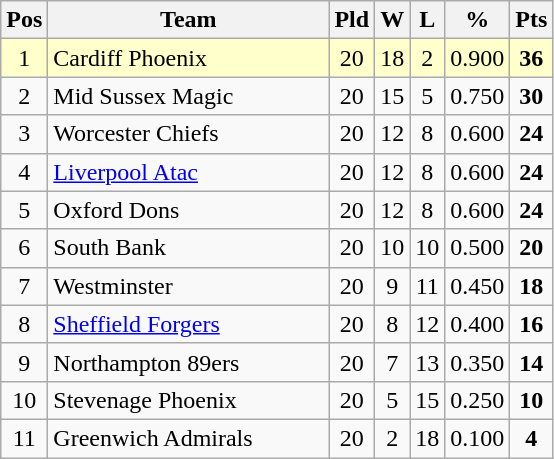<table class="wikitable" style="text-align: center;">
<tr>
<th>Pos</th>
<th scope="col" style="width: 180px;">Team</th>
<th>Pld</th>
<th>W</th>
<th>L</th>
<th>%</th>
<th>Pts</th>
</tr>
<tr style="background: #ffffcc;">
<td>1</td>
<td style="text-align:left;">Cardiff Phoenix</td>
<td>20</td>
<td>18</td>
<td>2</td>
<td>0.900</td>
<td><strong>36</strong></td>
</tr>
<tr style="background: ;">
<td>2</td>
<td style="text-align:left;">Mid Sussex Magic</td>
<td>20</td>
<td>15</td>
<td>5</td>
<td>0.750</td>
<td><strong>30</strong></td>
</tr>
<tr style="background: ;">
<td>3</td>
<td style="text-align:left;">Worcester Chiefs</td>
<td>20</td>
<td>12</td>
<td>8</td>
<td>0.600</td>
<td><strong>24</strong></td>
</tr>
<tr style="background: ;">
<td>4</td>
<td style="text-align:left;"><a href='#'>Liverpool Atac</a></td>
<td>20</td>
<td>12</td>
<td>8</td>
<td>0.600</td>
<td><strong>24</strong></td>
</tr>
<tr style="background: ;">
<td>5</td>
<td style="text-align:left;">Oxford Dons</td>
<td>20</td>
<td>12</td>
<td>8</td>
<td>0.600</td>
<td><strong>24</strong></td>
</tr>
<tr style="background: ;">
<td>6</td>
<td style="text-align:left;">South Bank</td>
<td>20</td>
<td>10</td>
<td>10</td>
<td>0.500</td>
<td><strong>20</strong></td>
</tr>
<tr style="background: ;">
<td>7</td>
<td style="text-align:left;">Westminster</td>
<td>20</td>
<td>9</td>
<td>11</td>
<td>0.450</td>
<td><strong>18</strong></td>
</tr>
<tr style="background: ;">
<td>8</td>
<td style="text-align:left;"><a href='#'>Sheffield Forgers</a></td>
<td>20</td>
<td>8</td>
<td>12</td>
<td>0.400</td>
<td><strong>16</strong></td>
</tr>
<tr style="background: ;">
<td>9</td>
<td style="text-align:left;">Northampton 89ers</td>
<td>20</td>
<td>7</td>
<td>13</td>
<td>0.350</td>
<td><strong>14</strong></td>
</tr>
<tr style="background: ;">
<td>10</td>
<td style="text-align:left;">Stevenage Phoenix</td>
<td>20</td>
<td>5</td>
<td>15</td>
<td>0.250</td>
<td><strong>10</strong></td>
</tr>
<tr style="background: ;">
<td>11</td>
<td style="text-align:left;">Greenwich Admirals</td>
<td>20</td>
<td>2</td>
<td>18</td>
<td>0.100</td>
<td><strong>4</strong></td>
</tr>
</table>
